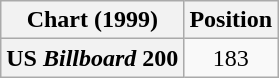<table class="wikitable plainrowheaders" style="text-align:center;">
<tr>
<th scope="col">Chart (1999)</th>
<th scope="col">Position</th>
</tr>
<tr>
<th scope="row">US <em>Billboard</em> 200</th>
<td>183</td>
</tr>
</table>
